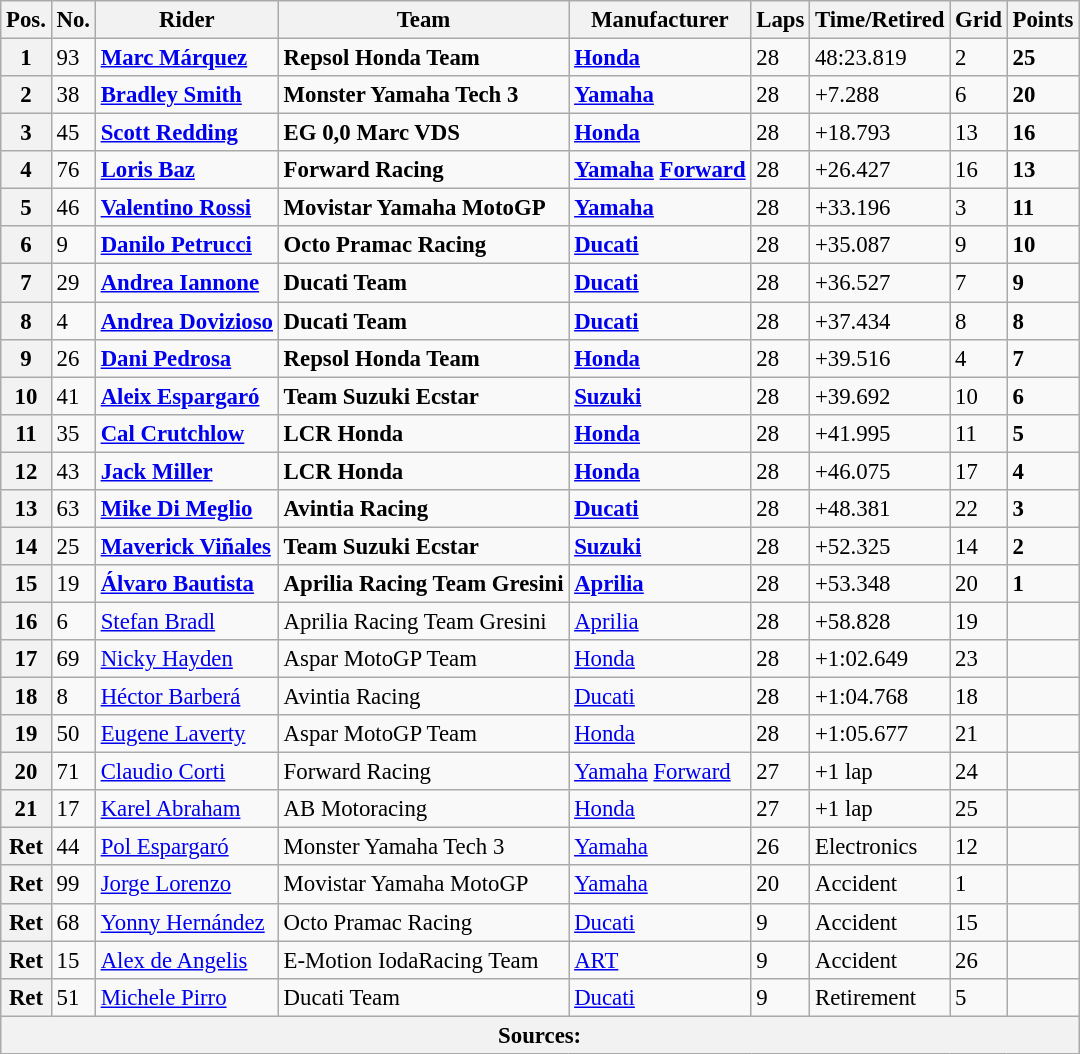<table class="wikitable" style="font-size: 95%;">
<tr>
<th>Pos.</th>
<th>No.</th>
<th>Rider</th>
<th>Team</th>
<th>Manufacturer</th>
<th>Laps</th>
<th>Time/Retired</th>
<th>Grid</th>
<th>Points</th>
</tr>
<tr>
<th>1</th>
<td>93</td>
<td> <strong><a href='#'>Marc Márquez</a></strong></td>
<td><strong>Repsol Honda Team</strong></td>
<td><strong><a href='#'>Honda</a></strong></td>
<td>28</td>
<td>48:23.819</td>
<td>2</td>
<td><strong>25</strong></td>
</tr>
<tr>
<th>2</th>
<td>38</td>
<td> <strong><a href='#'>Bradley Smith</a></strong></td>
<td><strong>Monster Yamaha Tech 3</strong></td>
<td><strong><a href='#'>Yamaha</a></strong></td>
<td>28</td>
<td>+7.288</td>
<td>6</td>
<td><strong>20</strong></td>
</tr>
<tr>
<th>3</th>
<td>45</td>
<td> <strong><a href='#'>Scott Redding</a></strong></td>
<td><strong>EG 0,0 Marc VDS</strong></td>
<td><strong><a href='#'>Honda</a></strong></td>
<td>28</td>
<td>+18.793</td>
<td>13</td>
<td><strong>16</strong></td>
</tr>
<tr>
<th>4</th>
<td>76</td>
<td> <strong><a href='#'>Loris Baz</a></strong></td>
<td><strong>Forward Racing</strong></td>
<td><strong><a href='#'>Yamaha</a> <a href='#'>Forward</a></strong></td>
<td>28</td>
<td>+26.427</td>
<td>16</td>
<td><strong>13</strong></td>
</tr>
<tr>
<th>5</th>
<td>46</td>
<td> <strong><a href='#'>Valentino Rossi</a></strong></td>
<td><strong>Movistar Yamaha MotoGP</strong></td>
<td><strong><a href='#'>Yamaha</a></strong></td>
<td>28</td>
<td>+33.196</td>
<td>3</td>
<td><strong>11</strong></td>
</tr>
<tr>
<th>6</th>
<td>9</td>
<td> <strong><a href='#'>Danilo Petrucci</a></strong></td>
<td><strong>Octo Pramac Racing</strong></td>
<td><strong><a href='#'>Ducati</a></strong></td>
<td>28</td>
<td>+35.087</td>
<td>9</td>
<td><strong>10</strong></td>
</tr>
<tr>
<th>7</th>
<td>29</td>
<td> <strong><a href='#'>Andrea Iannone</a></strong></td>
<td><strong>Ducati Team</strong></td>
<td><strong><a href='#'>Ducati</a></strong></td>
<td>28</td>
<td>+36.527</td>
<td>7</td>
<td><strong>9</strong></td>
</tr>
<tr>
<th>8</th>
<td>4</td>
<td> <strong><a href='#'>Andrea Dovizioso</a></strong></td>
<td><strong>Ducati Team</strong></td>
<td><strong><a href='#'>Ducati</a></strong></td>
<td>28</td>
<td>+37.434</td>
<td>8</td>
<td><strong>8</strong></td>
</tr>
<tr>
<th>9</th>
<td>26</td>
<td> <strong><a href='#'>Dani Pedrosa</a></strong></td>
<td><strong>Repsol Honda Team</strong></td>
<td><strong><a href='#'>Honda</a></strong></td>
<td>28</td>
<td>+39.516</td>
<td>4</td>
<td><strong>7</strong></td>
</tr>
<tr>
<th>10</th>
<td>41</td>
<td> <strong><a href='#'>Aleix Espargaró</a></strong></td>
<td><strong>Team Suzuki Ecstar</strong></td>
<td><strong><a href='#'>Suzuki</a></strong></td>
<td>28</td>
<td>+39.692</td>
<td>10</td>
<td><strong>6</strong></td>
</tr>
<tr>
<th>11</th>
<td>35</td>
<td> <strong><a href='#'>Cal Crutchlow</a></strong></td>
<td><strong>LCR Honda</strong></td>
<td><strong><a href='#'>Honda</a></strong></td>
<td>28</td>
<td>+41.995</td>
<td>11</td>
<td><strong>5</strong></td>
</tr>
<tr>
<th>12</th>
<td>43</td>
<td> <strong><a href='#'>Jack Miller</a></strong></td>
<td><strong>LCR Honda</strong></td>
<td><strong><a href='#'>Honda</a></strong></td>
<td>28</td>
<td>+46.075</td>
<td>17</td>
<td><strong>4</strong></td>
</tr>
<tr>
<th>13</th>
<td>63</td>
<td> <strong><a href='#'>Mike Di Meglio</a></strong></td>
<td><strong>Avintia Racing</strong></td>
<td><strong><a href='#'>Ducati</a></strong></td>
<td>28</td>
<td>+48.381</td>
<td>22</td>
<td><strong>3</strong></td>
</tr>
<tr>
<th>14</th>
<td>25</td>
<td> <strong><a href='#'>Maverick Viñales</a></strong></td>
<td><strong>Team Suzuki Ecstar</strong></td>
<td><strong><a href='#'>Suzuki</a></strong></td>
<td>28</td>
<td>+52.325</td>
<td>14</td>
<td><strong>2</strong></td>
</tr>
<tr>
<th>15</th>
<td>19</td>
<td> <strong><a href='#'>Álvaro Bautista</a></strong></td>
<td><strong>Aprilia Racing Team Gresini</strong></td>
<td><strong><a href='#'>Aprilia</a></strong></td>
<td>28</td>
<td>+53.348</td>
<td>20</td>
<td><strong>1</strong></td>
</tr>
<tr>
<th>16</th>
<td>6</td>
<td> <a href='#'>Stefan Bradl</a></td>
<td>Aprilia Racing Team Gresini</td>
<td><a href='#'>Aprilia</a></td>
<td>28</td>
<td>+58.828</td>
<td>19</td>
<td></td>
</tr>
<tr>
<th>17</th>
<td>69</td>
<td> <a href='#'>Nicky Hayden</a></td>
<td>Aspar MotoGP Team</td>
<td><a href='#'>Honda</a></td>
<td>28</td>
<td>+1:02.649</td>
<td>23</td>
<td></td>
</tr>
<tr>
<th>18</th>
<td>8</td>
<td> <a href='#'>Héctor Barberá</a></td>
<td>Avintia Racing</td>
<td><a href='#'>Ducati</a></td>
<td>28</td>
<td>+1:04.768</td>
<td>18</td>
<td></td>
</tr>
<tr>
<th>19</th>
<td>50</td>
<td> <a href='#'>Eugene Laverty</a></td>
<td>Aspar MotoGP Team</td>
<td><a href='#'>Honda</a></td>
<td>28</td>
<td>+1:05.677</td>
<td>21</td>
<td></td>
</tr>
<tr>
<th>20</th>
<td>71</td>
<td> <a href='#'>Claudio Corti</a></td>
<td>Forward Racing</td>
<td><a href='#'>Yamaha</a> <a href='#'>Forward</a></td>
<td>27</td>
<td>+1 lap</td>
<td>24</td>
<td></td>
</tr>
<tr>
<th>21</th>
<td>17</td>
<td> <a href='#'>Karel Abraham</a></td>
<td>AB Motoracing</td>
<td><a href='#'>Honda</a></td>
<td>27</td>
<td>+1 lap</td>
<td>25</td>
<td></td>
</tr>
<tr>
<th>Ret</th>
<td>44</td>
<td> <a href='#'>Pol Espargaró</a></td>
<td>Monster Yamaha Tech 3</td>
<td><a href='#'>Yamaha</a></td>
<td>26</td>
<td>Electronics</td>
<td>12</td>
<td></td>
</tr>
<tr>
<th>Ret</th>
<td>99</td>
<td> <a href='#'>Jorge Lorenzo</a></td>
<td>Movistar Yamaha MotoGP</td>
<td><a href='#'>Yamaha</a></td>
<td>20</td>
<td>Accident</td>
<td>1</td>
<td></td>
</tr>
<tr>
<th>Ret</th>
<td>68</td>
<td> <a href='#'>Yonny Hernández</a></td>
<td>Octo Pramac Racing</td>
<td><a href='#'>Ducati</a></td>
<td>9</td>
<td>Accident</td>
<td>15</td>
<td></td>
</tr>
<tr>
<th>Ret</th>
<td>15</td>
<td> <a href='#'>Alex de Angelis</a></td>
<td>E-Motion IodaRacing Team</td>
<td><a href='#'>ART</a></td>
<td>9</td>
<td>Accident</td>
<td>26</td>
<td></td>
</tr>
<tr>
<th>Ret</th>
<td>51</td>
<td> <a href='#'>Michele Pirro</a></td>
<td>Ducati Team</td>
<td><a href='#'>Ducati</a></td>
<td>9</td>
<td>Retirement</td>
<td>5</td>
<td></td>
</tr>
<tr>
<th colspan=9>Sources: </th>
</tr>
</table>
